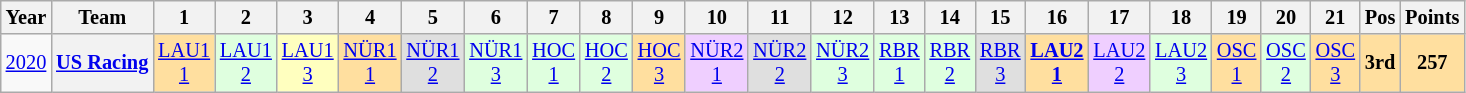<table class="wikitable" style="text-align:center; font-size:85%">
<tr>
<th>Year</th>
<th>Team</th>
<th>1</th>
<th>2</th>
<th>3</th>
<th>4</th>
<th>5</th>
<th>6</th>
<th>7</th>
<th>8</th>
<th>9</th>
<th>10</th>
<th>11</th>
<th>12</th>
<th>13</th>
<th>14</th>
<th>15</th>
<th>16</th>
<th>17</th>
<th>18</th>
<th>19</th>
<th>20</th>
<th>21</th>
<th>Pos</th>
<th>Points</th>
</tr>
<tr>
<td><a href='#'>2020</a></td>
<th nowrap><a href='#'>US Racing</a></th>
<td style="background:#FFDF9F;"><a href='#'>LAU1<br>1</a><br></td>
<td style="background:#DFFFDF;"><a href='#'>LAU1<br>2</a><br></td>
<td style="background:#FFFFBF;"><a href='#'>LAU1<br>3</a><br></td>
<td style="background:#FFDF9F;"><a href='#'>NÜR1<br>1</a><br></td>
<td style="background:#DFDFDF;"><a href='#'>NÜR1<br>2</a><br></td>
<td style="background:#DFFFDF;"><a href='#'>NÜR1<br>3</a><br></td>
<td style="background:#DFFFDF;"><a href='#'>HOC<br>1</a><br></td>
<td style="background:#DFFFDF;"><a href='#'>HOC<br>2</a><br></td>
<td style="background:#FFDF9F;"><a href='#'>HOC<br>3</a><br></td>
<td style="background:#EFCFFF;"><a href='#'>NÜR2<br>1</a><br></td>
<td style="background:#DFDFDF;"><a href='#'>NÜR2<br>2</a><br></td>
<td style="background:#DFFFDF;"><a href='#'>NÜR2<br>3</a><br></td>
<td style="background:#DFFFDF;"><a href='#'>RBR<br>1</a><br></td>
<td style="background:#DFFFDF;"><a href='#'>RBR<br>2</a><br></td>
<td style="background:#DFDFDF;"><a href='#'>RBR<br>3</a><br></td>
<td style="background:#FFDF9F;"><strong><a href='#'>LAU2<br>1</a></strong><br></td>
<td style="background:#EFCFFF;"><a href='#'>LAU2<br>2</a><br></td>
<td style="background:#DFFFDF;"><a href='#'>LAU2<br>3</a><br></td>
<td style="background:#FFDF9F;"><a href='#'>OSC<br>1</a><br></td>
<td style="background:#DFFFDF;"><a href='#'>OSC<br>2</a><br></td>
<td style="background:#FFDF9F;"><a href='#'>OSC<br>3</a><br></td>
<th style="background:#FFDF9F;">3rd</th>
<th style="background:#FFDF9F;">257</th>
</tr>
</table>
